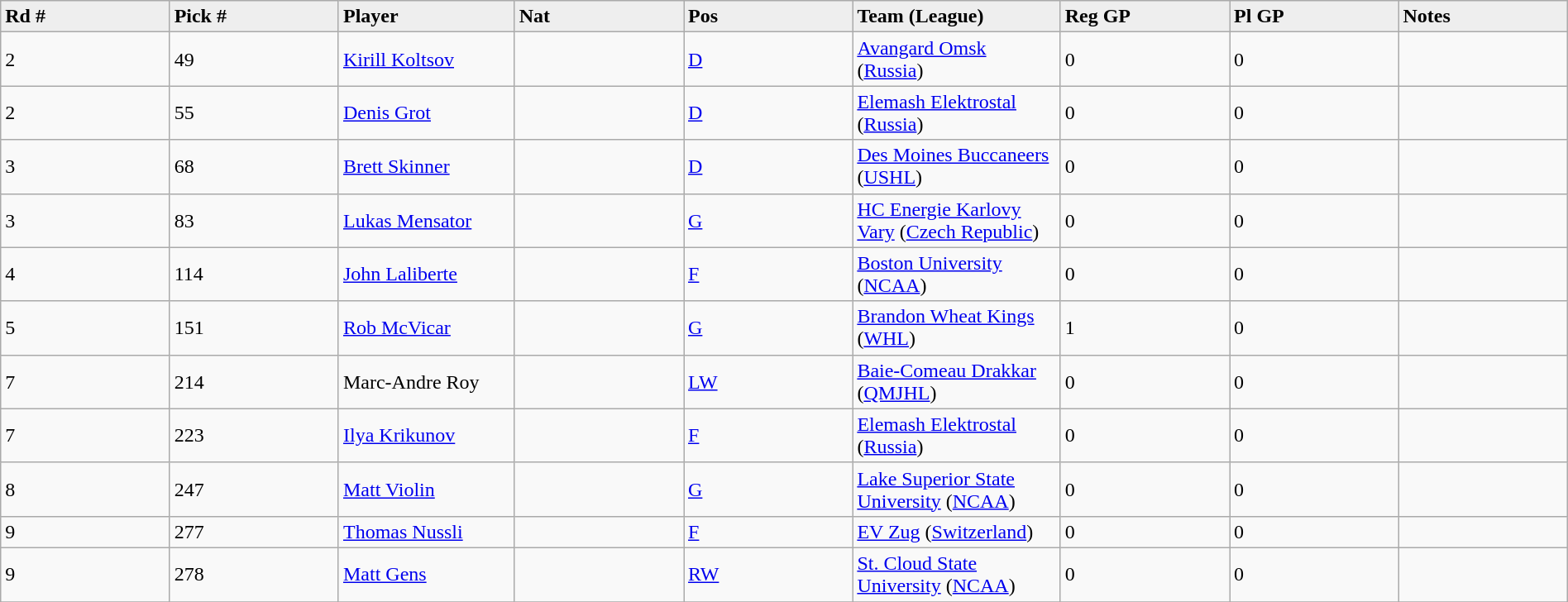<table class="wikitable" style="width: 100%">
<tr>
<td width="5%"; bgcolor="#eeeeee"><strong>Rd #</strong></td>
<td width="5%"; bgcolor="#eeeeee"><strong>Pick #</strong></td>
<td width="5%"; bgcolor="#eeeeee"><strong>Player</strong></td>
<td width="5%"; bgcolor="#eeeeee"><strong>Nat</strong></td>
<td width="5%"; bgcolor="#eeeeee"><strong>Pos</strong></td>
<td width="5%"; bgcolor="#eeeeee"><strong>Team (League)</strong></td>
<td width="5%"; bgcolor="#eeeeee"><strong>Reg GP</strong></td>
<td width="5%"; bgcolor="#eeeeee"><strong>Pl GP</strong></td>
<td width="5%"; bgcolor="#eeeeee"><strong>Notes</strong></td>
</tr>
<tr>
<td>2</td>
<td>49</td>
<td><a href='#'>Kirill Koltsov</a></td>
<td></td>
<td><a href='#'>D</a></td>
<td><a href='#'>Avangard Omsk</a> (<a href='#'>Russia</a>)</td>
<td>0</td>
<td>0</td>
<td></td>
</tr>
<tr>
<td>2</td>
<td>55</td>
<td><a href='#'>Denis Grot</a></td>
<td></td>
<td><a href='#'>D</a></td>
<td><a href='#'>Elemash Elektrostal</a> (<a href='#'>Russia</a>)</td>
<td>0</td>
<td>0</td>
<td></td>
</tr>
<tr>
<td>3</td>
<td>68</td>
<td><a href='#'>Brett Skinner</a></td>
<td></td>
<td><a href='#'>D</a></td>
<td><a href='#'>Des Moines Buccaneers</a> (<a href='#'>USHL</a>)</td>
<td>0</td>
<td>0</td>
<td></td>
</tr>
<tr>
<td>3</td>
<td>83</td>
<td><a href='#'>Lukas Mensator</a></td>
<td></td>
<td><a href='#'>G</a></td>
<td><a href='#'>HC Energie Karlovy Vary</a> (<a href='#'>Czech Republic</a>)</td>
<td>0</td>
<td>0</td>
<td></td>
</tr>
<tr>
<td>4</td>
<td>114</td>
<td><a href='#'>John Laliberte</a></td>
<td></td>
<td><a href='#'>F</a></td>
<td><a href='#'>Boston University</a> (<a href='#'>NCAA</a>)</td>
<td>0</td>
<td>0</td>
<td></td>
</tr>
<tr>
<td>5</td>
<td>151</td>
<td><a href='#'>Rob McVicar</a></td>
<td></td>
<td><a href='#'>G</a></td>
<td><a href='#'>Brandon Wheat Kings</a> (<a href='#'>WHL</a>)</td>
<td>1</td>
<td>0</td>
<td></td>
</tr>
<tr>
<td>7</td>
<td>214</td>
<td>Marc-Andre Roy</td>
<td></td>
<td><a href='#'>LW</a></td>
<td><a href='#'>Baie-Comeau Drakkar</a> (<a href='#'>QMJHL</a>)</td>
<td>0</td>
<td>0</td>
<td></td>
</tr>
<tr>
<td>7</td>
<td>223</td>
<td><a href='#'>Ilya Krikunov</a></td>
<td></td>
<td><a href='#'>F</a></td>
<td><a href='#'>Elemash Elektrostal</a> (<a href='#'>Russia</a>)</td>
<td>0</td>
<td>0</td>
<td></td>
</tr>
<tr>
<td>8</td>
<td>247</td>
<td><a href='#'>Matt Violin</a></td>
<td></td>
<td><a href='#'>G</a></td>
<td><a href='#'>Lake Superior State University</a> (<a href='#'>NCAA</a>)</td>
<td>0</td>
<td>0</td>
<td></td>
</tr>
<tr>
<td>9</td>
<td>277</td>
<td><a href='#'>Thomas Nussli</a></td>
<td></td>
<td><a href='#'>F</a></td>
<td><a href='#'>EV Zug</a> (<a href='#'>Switzerland</a>)</td>
<td>0</td>
<td>0</td>
<td></td>
</tr>
<tr>
<td>9</td>
<td>278</td>
<td><a href='#'>Matt Gens</a></td>
<td></td>
<td><a href='#'>RW</a></td>
<td><a href='#'>St. Cloud State University</a> (<a href='#'>NCAA</a>)</td>
<td>0</td>
<td>0</td>
<td></td>
</tr>
<tr>
</tr>
</table>
